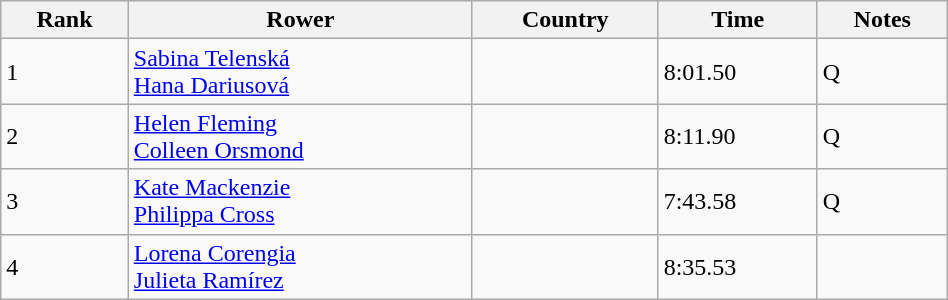<table class="wikitable sortable" width=50%>
<tr>
<th>Rank</th>
<th>Rower</th>
<th>Country</th>
<th>Time</th>
<th>Notes</th>
</tr>
<tr>
<td>1</td>
<td><a href='#'>Sabina Telenská</a><br><a href='#'>Hana Dariusová</a></td>
<td></td>
<td>8:01.50</td>
<td>Q</td>
</tr>
<tr>
<td>2</td>
<td><a href='#'>Helen Fleming</a><br><a href='#'>Colleen Orsmond</a></td>
<td></td>
<td>8:11.90</td>
<td>Q</td>
</tr>
<tr>
<td>3</td>
<td><a href='#'>Kate Mackenzie</a><br><a href='#'>Philippa Cross</a></td>
<td></td>
<td>7:43.58</td>
<td>Q</td>
</tr>
<tr>
<td>4</td>
<td><a href='#'>Lorena Corengia</a><br><a href='#'>Julieta Ramírez</a></td>
<td></td>
<td>8:35.53</td>
<td></td>
</tr>
</table>
